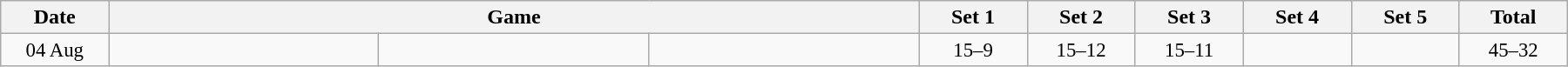<table width=1200 class="wikitable">
<tr>
<th width=6%>Date</th>
<th width=45% colspan=3>Game</th>
<th width=6%>Set 1</th>
<th width=6%>Set 2</th>
<th width=6%>Set 3</th>
<th width=6%>Set 4</th>
<th width=6%>Set 5</th>
<th width=6%>Total</th>
</tr>
<tr style=font-size:95%>
<td align=center>04 Aug</td>
<td align=center><strong></strong></td>
<td></td>
<td></td>
<td align=center>15–9</td>
<td align=center>15–12</td>
<td align=center>15–11</td>
<td align=center></td>
<td align=center></td>
<td align=center>45–32</td>
</tr>
</table>
